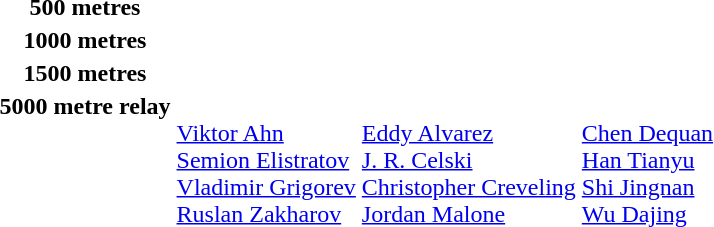<table>
<tr>
<th scope="row">500 metres <br></th>
<td></td>
<td></td>
<td></td>
</tr>
<tr>
<th scope="row">1000 metres <br></th>
<td></td>
<td></td>
<td></td>
</tr>
<tr>
<th scope="row">1500 metres <br></th>
<td></td>
<td></td>
<td></td>
</tr>
<tr valign="top">
<th scope="row">5000 metre relay <br></th>
<td><br><a href='#'>Viktor Ahn</a><br><a href='#'>Semion Elistratov</a><br><a href='#'>Vladimir Grigorev</a><br><a href='#'>Ruslan Zakharov</a></td>
<td><br><a href='#'>Eddy Alvarez</a><br><a href='#'>J. R. Celski</a><br><a href='#'>Christopher Creveling</a><br><a href='#'>Jordan Malone</a></td>
<td><br><a href='#'>Chen Dequan</a><br><a href='#'>Han Tianyu</a><br><a href='#'>Shi Jingnan</a><br><a href='#'>Wu Dajing</a></td>
</tr>
</table>
